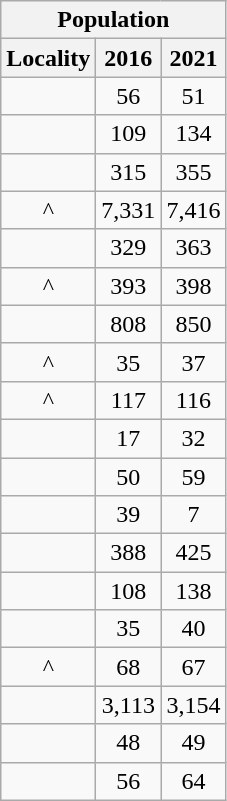<table class="wikitable" style="text-align:center;">
<tr>
<th colspan="3" style="text-align:center;  font-weight:bold">Population</th>
</tr>
<tr>
<th style="text-align:center; background:  font-weight:bold">Locality</th>
<th style="text-align:center; background:  font-weight:bold"><strong>2016</strong></th>
<th style="text-align:center; background:  font-weight:bold"><strong>2021</strong></th>
</tr>
<tr>
<td></td>
<td>56</td>
<td>51</td>
</tr>
<tr>
<td></td>
<td>109</td>
<td>134</td>
</tr>
<tr>
<td></td>
<td>315</td>
<td>355</td>
</tr>
<tr>
<td>^</td>
<td>7,331</td>
<td>7,416</td>
</tr>
<tr>
<td></td>
<td>329</td>
<td>363</td>
</tr>
<tr>
<td>^</td>
<td>393</td>
<td>398</td>
</tr>
<tr>
<td></td>
<td>808</td>
<td>850</td>
</tr>
<tr>
<td>^</td>
<td>35</td>
<td>37</td>
</tr>
<tr>
<td>^</td>
<td>117</td>
<td>116</td>
</tr>
<tr>
<td></td>
<td>17</td>
<td>32</td>
</tr>
<tr>
<td></td>
<td>50</td>
<td>59</td>
</tr>
<tr>
<td></td>
<td>39</td>
<td>7</td>
</tr>
<tr>
<td></td>
<td>388</td>
<td>425</td>
</tr>
<tr>
<td></td>
<td>108</td>
<td>138</td>
</tr>
<tr>
<td></td>
<td>35</td>
<td>40</td>
</tr>
<tr>
<td>^</td>
<td>68</td>
<td>67</td>
</tr>
<tr>
<td></td>
<td>3,113</td>
<td>3,154</td>
</tr>
<tr>
<td></td>
<td>48</td>
<td>49</td>
</tr>
<tr>
<td></td>
<td>56</td>
<td>64</td>
</tr>
</table>
